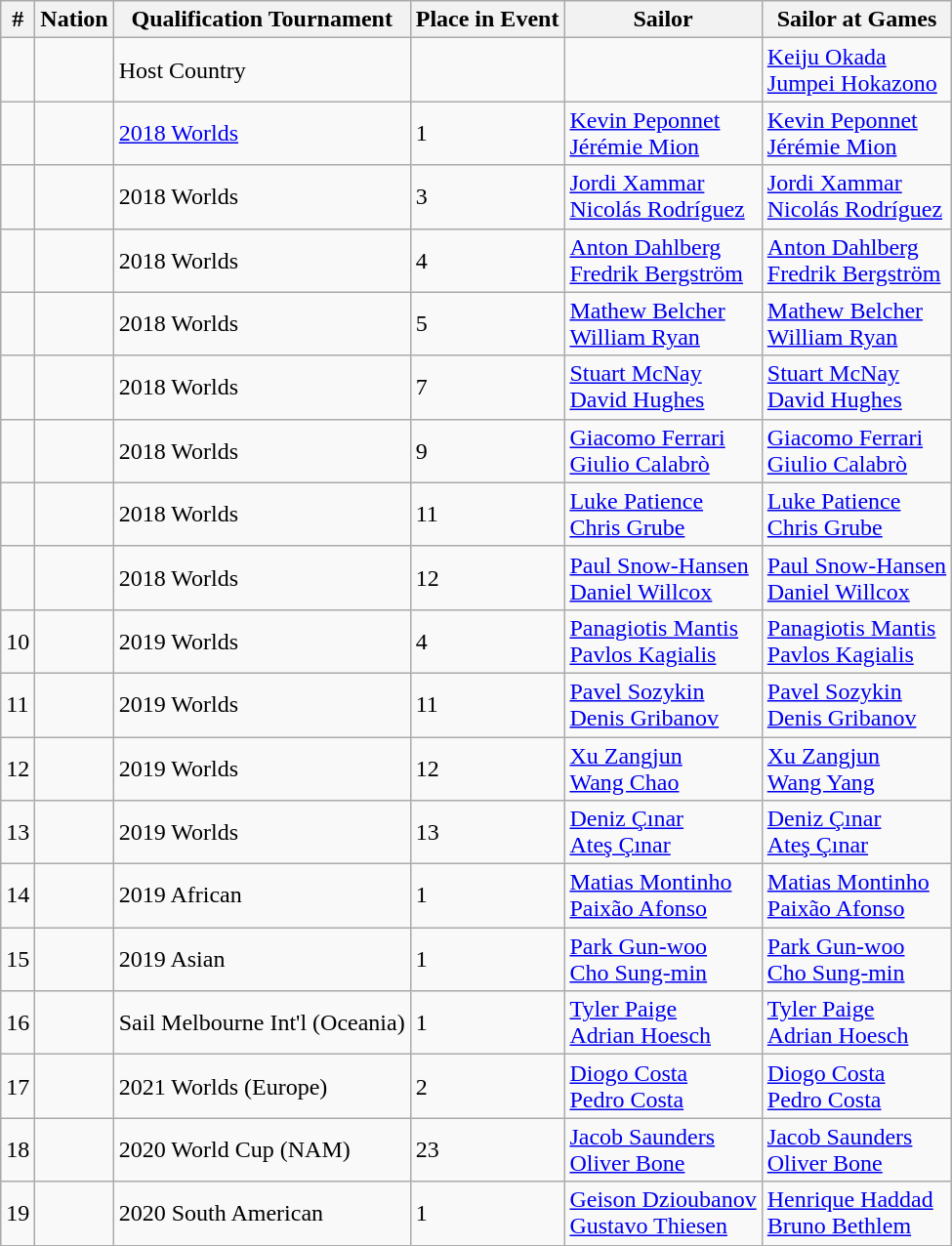<table class="sortable wikitable">
<tr>
<th>#</th>
<th>Nation</th>
<th>Qualification Tournament</th>
<th>Place in Event</th>
<th>Sailor</th>
<th>Sailor at Games</th>
</tr>
<tr>
<td></td>
<td></td>
<td>Host Country</td>
<td></td>
<td></td>
<td><a href='#'>Keiju Okada</a><br><a href='#'>Jumpei Hokazono</a></td>
</tr>
<tr>
<td></td>
<td></td>
<td><a href='#'>2018 Worlds</a></td>
<td>1</td>
<td><a href='#'>Kevin Peponnet</a><br><a href='#'>Jérémie Mion</a></td>
<td><a href='#'>Kevin Peponnet</a><br><a href='#'>Jérémie Mion</a></td>
</tr>
<tr>
<td></td>
<td></td>
<td>2018 Worlds</td>
<td>3</td>
<td><a href='#'>Jordi Xammar</a><br><a href='#'>Nicolás Rodríguez</a></td>
<td><a href='#'>Jordi Xammar</a><br><a href='#'>Nicolás Rodríguez</a></td>
</tr>
<tr>
<td></td>
<td></td>
<td>2018 Worlds</td>
<td>4</td>
<td><a href='#'>Anton Dahlberg</a><br><a href='#'>Fredrik Bergström</a></td>
<td><a href='#'>Anton Dahlberg</a><br><a href='#'>Fredrik Bergström</a></td>
</tr>
<tr>
<td></td>
<td></td>
<td>2018 Worlds</td>
<td>5</td>
<td><a href='#'>Mathew Belcher</a><br><a href='#'>William Ryan</a></td>
<td><a href='#'>Mathew Belcher</a><br><a href='#'>William Ryan</a></td>
</tr>
<tr>
<td></td>
<td></td>
<td>2018 Worlds</td>
<td>7</td>
<td><a href='#'>Stuart McNay</a><br><a href='#'>David Hughes</a></td>
<td><a href='#'>Stuart McNay</a><br><a href='#'>David Hughes</a></td>
</tr>
<tr>
<td></td>
<td></td>
<td>2018 Worlds</td>
<td>9</td>
<td><a href='#'>Giacomo Ferrari</a><br><a href='#'>Giulio Calabrò</a></td>
<td><a href='#'>Giacomo Ferrari</a><br><a href='#'>Giulio Calabrò</a></td>
</tr>
<tr>
<td></td>
<td></td>
<td>2018 Worlds</td>
<td>11</td>
<td><a href='#'>Luke Patience</a><br><a href='#'>Chris Grube</a></td>
<td><a href='#'>Luke Patience</a><br><a href='#'>Chris Grube</a></td>
</tr>
<tr>
<td></td>
<td></td>
<td>2018 Worlds</td>
<td>12</td>
<td><a href='#'>Paul Snow-Hansen</a><br><a href='#'>Daniel Willcox</a></td>
<td><a href='#'>Paul Snow-Hansen</a><br><a href='#'>Daniel Willcox</a></td>
</tr>
<tr>
<td>10</td>
<td></td>
<td>2019 Worlds</td>
<td>4</td>
<td><a href='#'>Panagiotis Mantis</a><br><a href='#'>Pavlos Kagialis</a></td>
<td><a href='#'>Panagiotis Mantis</a><br><a href='#'>Pavlos Kagialis</a></td>
</tr>
<tr>
<td>11</td>
<td></td>
<td>2019 Worlds</td>
<td>11</td>
<td><a href='#'>Pavel Sozykin</a><br><a href='#'>Denis Gribanov</a></td>
<td><a href='#'>Pavel Sozykin</a><br><a href='#'>Denis Gribanov</a></td>
</tr>
<tr>
<td>12</td>
<td></td>
<td>2019 Worlds</td>
<td>12</td>
<td><a href='#'>Xu Zangjun</a><br><a href='#'>Wang Chao</a></td>
<td><a href='#'>Xu Zangjun</a><br><a href='#'>Wang Yang</a></td>
</tr>
<tr>
<td>13</td>
<td></td>
<td>2019 Worlds</td>
<td>13</td>
<td><a href='#'>Deniz Çınar</a><br><a href='#'>Ateş Çınar</a></td>
<td><a href='#'>Deniz Çınar</a><br><a href='#'>Ateş Çınar</a></td>
</tr>
<tr>
<td>14</td>
<td></td>
<td>2019 African</td>
<td>1</td>
<td><a href='#'>Matias Montinho</a><br><a href='#'>Paixão Afonso</a></td>
<td><a href='#'>Matias Montinho</a><br><a href='#'>Paixão Afonso</a></td>
</tr>
<tr>
<td>15</td>
<td></td>
<td>2019 Asian</td>
<td>1</td>
<td><a href='#'>Park Gun-woo</a><br><a href='#'>Cho Sung-min</a></td>
<td><a href='#'>Park Gun-woo</a><br><a href='#'>Cho Sung-min</a></td>
</tr>
<tr>
<td>16</td>
<td></td>
<td>Sail Melbourne Int'l (Oceania)</td>
<td>1</td>
<td><a href='#'>Tyler Paige</a><br><a href='#'>Adrian Hoesch</a></td>
<td><a href='#'>Tyler Paige</a><br><a href='#'>Adrian Hoesch</a></td>
</tr>
<tr>
<td>17</td>
<td></td>
<td>2021 Worlds (Europe)</td>
<td>2</td>
<td><a href='#'>Diogo Costa</a><br><a href='#'>Pedro Costa</a></td>
<td><a href='#'>Diogo Costa</a><br><a href='#'>Pedro Costa</a></td>
</tr>
<tr>
<td>18</td>
<td></td>
<td>2020 World Cup (NAM)</td>
<td>23</td>
<td><a href='#'>Jacob Saunders</a><br><a href='#'>Oliver Bone</a></td>
<td><a href='#'>Jacob Saunders</a><br><a href='#'>Oliver Bone</a></td>
</tr>
<tr>
<td>19</td>
<td></td>
<td>2020 South American</td>
<td>1</td>
<td><a href='#'>Geison Dzioubanov</a><br><a href='#'>Gustavo Thiesen</a></td>
<td><a href='#'>Henrique Haddad</a><br><a href='#'>Bruno Bethlem</a></td>
</tr>
</table>
